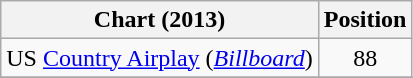<table class="wikitable">
<tr>
<th scope="col">Chart (2013)</th>
<th scope="col">Position</th>
</tr>
<tr>
<td>US <a href='#'>Country Airplay</a> (<em><a href='#'>Billboard</a></em>)</td>
<td align="center">88</td>
</tr>
<tr>
</tr>
</table>
